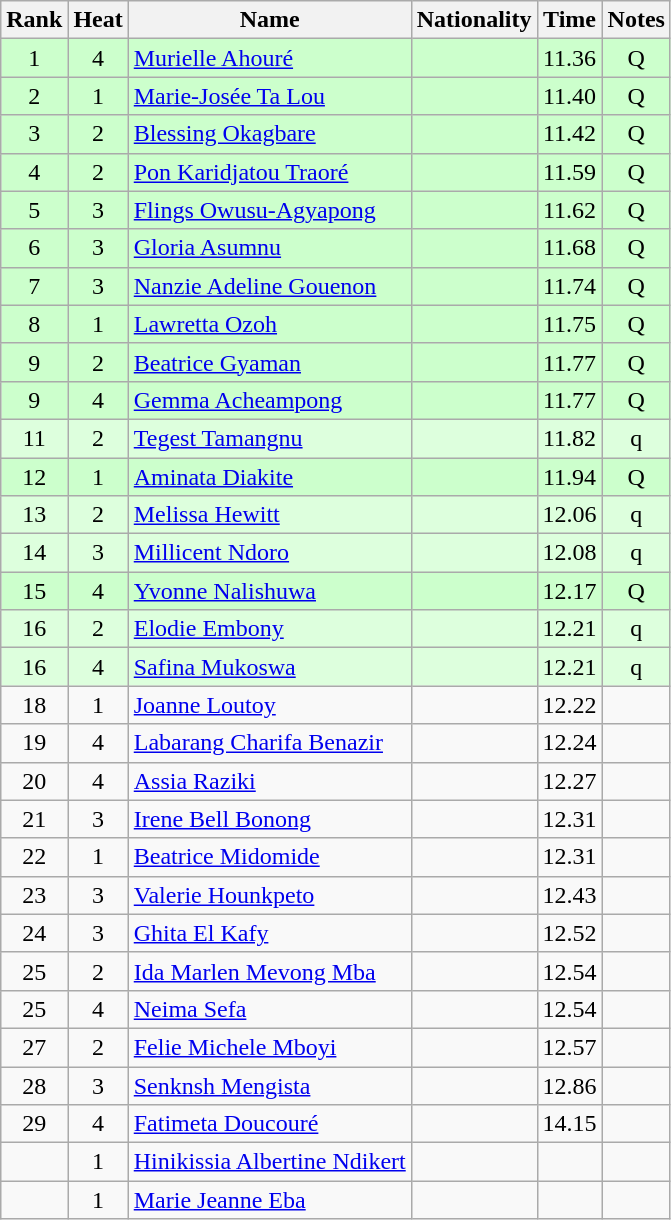<table class="wikitable sortable" style="text-align:center">
<tr>
<th>Rank</th>
<th>Heat</th>
<th>Name</th>
<th>Nationality</th>
<th>Time</th>
<th>Notes</th>
</tr>
<tr bgcolor=ccffcc>
<td>1</td>
<td>4</td>
<td align=left><a href='#'>Murielle Ahouré</a></td>
<td align=left></td>
<td>11.36</td>
<td>Q</td>
</tr>
<tr bgcolor=ccffcc>
<td>2</td>
<td>1</td>
<td align=left><a href='#'>Marie-Josée Ta Lou</a></td>
<td align=left></td>
<td>11.40</td>
<td>Q</td>
</tr>
<tr bgcolor=ccffcc>
<td>3</td>
<td>2</td>
<td align=left><a href='#'>Blessing Okagbare</a></td>
<td align=left></td>
<td>11.42</td>
<td>Q</td>
</tr>
<tr bgcolor=ccffcc>
<td>4</td>
<td>2</td>
<td align=left><a href='#'>Pon Karidjatou Traoré</a></td>
<td align=left></td>
<td>11.59</td>
<td>Q</td>
</tr>
<tr bgcolor=ccffcc>
<td>5</td>
<td>3</td>
<td align=left><a href='#'>Flings Owusu-Agyapong</a></td>
<td align=left></td>
<td>11.62</td>
<td>Q</td>
</tr>
<tr bgcolor=ccffcc>
<td>6</td>
<td>3</td>
<td align=left><a href='#'>Gloria Asumnu</a></td>
<td align=left></td>
<td>11.68</td>
<td>Q</td>
</tr>
<tr bgcolor=ccffcc>
<td>7</td>
<td>3</td>
<td align=left><a href='#'>Nanzie Adeline Gouenon</a></td>
<td align=left></td>
<td>11.74</td>
<td>Q</td>
</tr>
<tr bgcolor=ccffcc>
<td>8</td>
<td>1</td>
<td align=left><a href='#'>Lawretta Ozoh</a></td>
<td align=left></td>
<td>11.75</td>
<td>Q</td>
</tr>
<tr bgcolor=ccffcc>
<td>9</td>
<td>2</td>
<td align=left><a href='#'>Beatrice Gyaman</a></td>
<td align=left></td>
<td>11.77</td>
<td>Q</td>
</tr>
<tr bgcolor=ccffcc>
<td>9</td>
<td>4</td>
<td align=left><a href='#'>Gemma Acheampong</a></td>
<td align=left></td>
<td>11.77</td>
<td>Q</td>
</tr>
<tr bgcolor=ddffdd>
<td>11</td>
<td>2</td>
<td align=left><a href='#'>Tegest Tamangnu</a></td>
<td align=left></td>
<td>11.82</td>
<td>q</td>
</tr>
<tr bgcolor=ccffcc>
<td>12</td>
<td>1</td>
<td align=left><a href='#'>Aminata Diakite</a></td>
<td align=left></td>
<td>11.94</td>
<td>Q</td>
</tr>
<tr bgcolor=ddffdd>
<td>13</td>
<td>2</td>
<td align=left><a href='#'>Melissa Hewitt</a></td>
<td align=left></td>
<td>12.06</td>
<td>q</td>
</tr>
<tr bgcolor=ddffdd>
<td>14</td>
<td>3</td>
<td align=left><a href='#'>Millicent Ndoro</a></td>
<td align=left></td>
<td>12.08</td>
<td>q</td>
</tr>
<tr bgcolor=ccffcc>
<td>15</td>
<td>4</td>
<td align=left><a href='#'>Yvonne Nalishuwa</a></td>
<td align=left></td>
<td>12.17</td>
<td>Q</td>
</tr>
<tr bgcolor=ddffdd>
<td>16</td>
<td>2</td>
<td align=left><a href='#'>Elodie Embony</a></td>
<td align=left></td>
<td>12.21</td>
<td>q</td>
</tr>
<tr bgcolor=ddffdd>
<td>16</td>
<td>4</td>
<td align=left><a href='#'>Safina Mukoswa</a></td>
<td align=left></td>
<td>12.21</td>
<td>q</td>
</tr>
<tr>
<td>18</td>
<td>1</td>
<td align=left><a href='#'>Joanne Loutoy</a></td>
<td align=left></td>
<td>12.22</td>
<td></td>
</tr>
<tr>
<td>19</td>
<td>4</td>
<td align=left><a href='#'>Labarang Charifa Benazir</a></td>
<td align=left></td>
<td>12.24</td>
<td></td>
</tr>
<tr>
<td>20</td>
<td>4</td>
<td align=left><a href='#'>Assia Raziki</a></td>
<td align=left></td>
<td>12.27</td>
<td></td>
</tr>
<tr>
<td>21</td>
<td>3</td>
<td align=left><a href='#'>Irene Bell Bonong</a></td>
<td align=left></td>
<td>12.31</td>
<td></td>
</tr>
<tr>
<td>22</td>
<td>1</td>
<td align=left><a href='#'>Beatrice Midomide</a></td>
<td align=left></td>
<td>12.31</td>
<td></td>
</tr>
<tr>
<td>23</td>
<td>3</td>
<td align=left><a href='#'>Valerie Hounkpeto</a></td>
<td align=left></td>
<td>12.43</td>
<td></td>
</tr>
<tr>
<td>24</td>
<td>3</td>
<td align=left><a href='#'>Ghita El Kafy</a></td>
<td align=left></td>
<td>12.52</td>
<td></td>
</tr>
<tr>
<td>25</td>
<td>2</td>
<td align=left><a href='#'>Ida Marlen Mevong Mba</a></td>
<td align=left></td>
<td>12.54</td>
<td></td>
</tr>
<tr>
<td>25</td>
<td>4</td>
<td align=left><a href='#'>Neima Sefa</a></td>
<td align=left></td>
<td>12.54</td>
<td></td>
</tr>
<tr>
<td>27</td>
<td>2</td>
<td align=left><a href='#'>Felie Michele Mboyi</a></td>
<td align=left></td>
<td>12.57</td>
<td></td>
</tr>
<tr>
<td>28</td>
<td>3</td>
<td align=left><a href='#'>Senknsh Mengista</a></td>
<td align=left></td>
<td>12.86</td>
<td></td>
</tr>
<tr>
<td>29</td>
<td>4</td>
<td align=left><a href='#'>Fatimeta Doucouré</a></td>
<td align=left></td>
<td>14.15</td>
<td></td>
</tr>
<tr>
<td></td>
<td>1</td>
<td align=left><a href='#'>Hinikissia Albertine Ndikert</a></td>
<td align=left></td>
<td></td>
<td></td>
</tr>
<tr>
<td></td>
<td>1</td>
<td align=left><a href='#'>Marie Jeanne Eba</a></td>
<td align=left></td>
<td></td>
<td></td>
</tr>
</table>
